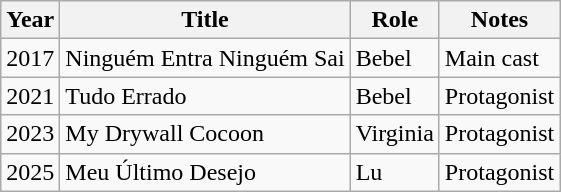<table class="wikitable">
<tr>
<th>Year</th>
<th>Title</th>
<th>Role</th>
<th>Notes</th>
</tr>
<tr>
<td>2017</td>
<td>Ninguém Entra Ninguém Sai</td>
<td>Bebel</td>
<td>Main cast</td>
</tr>
<tr>
<td>2021</td>
<td>Tudo Errado</td>
<td>Bebel</td>
<td>Protagonist</td>
</tr>
<tr>
<td>2023</td>
<td>My Drywall Cocoon</td>
<td>Virginia</td>
<td>Protagonist</td>
</tr>
<tr>
<td>2025</td>
<td>Meu Último Desejo</td>
<td>Lu</td>
<td>Protagonist</td>
</tr>
</table>
